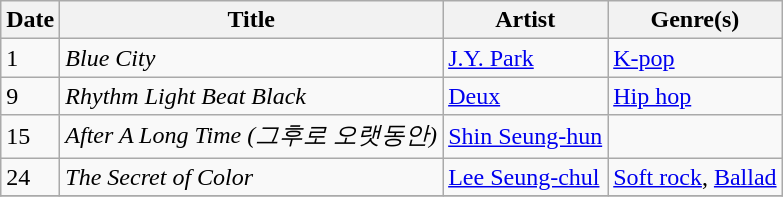<table class="wikitable" style="text-align: left;">
<tr>
<th>Date</th>
<th>Title</th>
<th>Artist</th>
<th>Genre(s)</th>
</tr>
<tr>
<td>1</td>
<td><em>Blue City</em></td>
<td><a href='#'>J.Y. Park</a></td>
<td><a href='#'>K-pop</a></td>
</tr>
<tr>
<td>9</td>
<td><em>Rhythm Light Beat Black</em></td>
<td><a href='#'>Deux</a></td>
<td><a href='#'>Hip hop</a></td>
</tr>
<tr>
<td>15</td>
<td><em>After A Long Time (그후로 오랫동안)</em></td>
<td><a href='#'>Shin Seung-hun</a></td>
<td></td>
</tr>
<tr>
<td>24</td>
<td><em>The Secret of Color</em></td>
<td><a href='#'>Lee Seung-chul</a></td>
<td><a href='#'>Soft rock</a>, <a href='#'>Ballad</a></td>
</tr>
<tr>
</tr>
</table>
